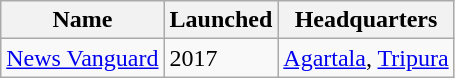<table class="sortable plainrowheaders wikitable">
<tr>
<th>Name</th>
<th>Launched</th>
<th>Headquarters</th>
</tr>
<tr>
<td><a href='#'>News Vanguard</a></td>
<td>2017</td>
<td><a href='#'>Agartala</a>, <a href='#'>Tripura</a></td>
</tr>
</table>
